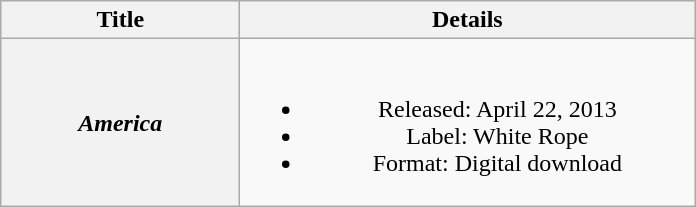<table class="wikitable plainrowheaders" style="text-align:center">
<tr>
<th scope="col" style="width:9.5em;">Title</th>
<th scope="col" style="width:18.5em;">Details</th>
</tr>
<tr>
<th scope="row"><em>America</em></th>
<td><br><ul><li>Released: April 22, 2013</li><li>Label: White Rope</li><li>Format: Digital download</li></ul></td>
</tr>
</table>
